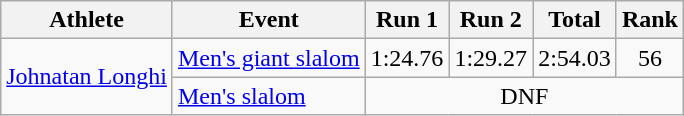<table class="wikitable">
<tr>
<th>Athlete</th>
<th>Event</th>
<th>Run 1</th>
<th>Run 2</th>
<th>Total</th>
<th>Rank</th>
</tr>
<tr>
<td rowspan=2><a href='#'>Johnatan Longhi</a></td>
<td><a href='#'>Men's giant slalom</a></td>
<td align="center">1:24.76</td>
<td align="center">1:29.27</td>
<td align="center">2:54.03</td>
<td align="center">56</td>
</tr>
<tr>
<td><a href='#'>Men's slalom</a></td>
<td align="center" colspan=4>DNF</td>
</tr>
</table>
